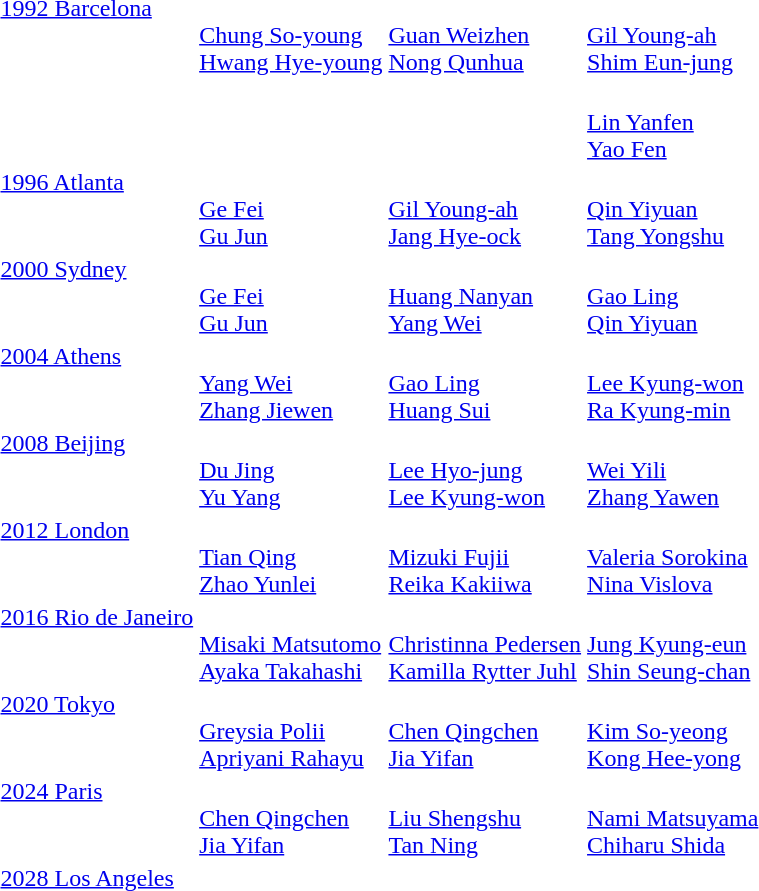<table>
<tr valign="top">
<td rowspan=2><a href='#'>1992 Barcelona</a><br></td>
<td rowspan=2><br><a href='#'>Chung So-young</a><br><a href='#'>Hwang Hye-young</a></td>
<td rowspan=2><br><a href='#'>Guan Weizhen</a><br><a href='#'>Nong Qunhua</a></td>
<td><br><a href='#'>Gil Young-ah</a><br><a href='#'>Shim Eun-jung</a></td>
</tr>
<tr>
<td><br><a href='#'>Lin Yanfen</a> <br><a href='#'>Yao Fen</a></td>
</tr>
<tr valign="top">
<td><a href='#'>1996 Atlanta</a><br></td>
<td><br><a href='#'>Ge Fei</a><br><a href='#'>Gu Jun</a></td>
<td><br><a href='#'>Gil Young-ah</a><br><a href='#'>Jang Hye-ock</a></td>
<td><br><a href='#'>Qin Yiyuan</a><br><a href='#'>Tang Yongshu</a></td>
</tr>
<tr valign="top">
<td><a href='#'>2000 Sydney</a><br></td>
<td><br><a href='#'>Ge Fei</a><br><a href='#'>Gu Jun</a></td>
<td><br><a href='#'>Huang Nanyan</a><br><a href='#'>Yang Wei</a></td>
<td><br><a href='#'>Gao Ling</a><br><a href='#'>Qin Yiyuan</a></td>
</tr>
<tr valign="top">
<td><a href='#'>2004 Athens</a><br></td>
<td><br><a href='#'>Yang Wei</a><br><a href='#'>Zhang Jiewen</a></td>
<td><br><a href='#'>Gao Ling</a><br><a href='#'>Huang Sui</a></td>
<td><br><a href='#'>Lee Kyung-won</a><br><a href='#'>Ra Kyung-min</a></td>
</tr>
<tr valign="top">
<td><a href='#'>2008 Beijing</a><br></td>
<td><br><a href='#'>Du Jing</a><br><a href='#'>Yu Yang</a></td>
<td><br><a href='#'>Lee Hyo-jung</a><br><a href='#'>Lee Kyung-won</a></td>
<td><br><a href='#'>Wei Yili</a><br><a href='#'>Zhang Yawen</a></td>
</tr>
<tr valign="top">
<td><a href='#'>2012 London</a><br></td>
<td><br><a href='#'>Tian Qing</a><br><a href='#'>Zhao Yunlei</a></td>
<td><br><a href='#'>Mizuki Fujii</a><br><a href='#'>Reika Kakiiwa</a></td>
<td><br><a href='#'>Valeria Sorokina</a><br><a href='#'>Nina Vislova</a></td>
</tr>
<tr valign="top">
<td><a href='#'>2016 Rio de Janeiro</a><br></td>
<td><br><a href='#'>Misaki Matsutomo</a><br><a href='#'>Ayaka Takahashi</a></td>
<td><br><a href='#'>Christinna Pedersen</a><br><a href='#'>Kamilla Rytter Juhl</a></td>
<td><br><a href='#'>Jung Kyung-eun</a><br><a href='#'>Shin Seung-chan</a></td>
</tr>
<tr valign="top">
<td><a href='#'>2020 Tokyo</a><br></td>
<td><br><a href='#'>Greysia Polii</a><br><a href='#'>Apriyani Rahayu</a></td>
<td><br><a href='#'>Chen Qingchen</a><br><a href='#'>Jia Yifan</a></td>
<td><br><a href='#'>Kim So-yeong</a><br><a href='#'>Kong Hee-yong</a></td>
</tr>
<tr valign="top">
<td><a href='#'>2024 Paris</a><br></td>
<td><br><a href='#'>Chen Qingchen</a><br><a href='#'>Jia Yifan</a></td>
<td><br><a href='#'>Liu Shengshu</a><br><a href='#'>Tan Ning</a></td>
<td><br><a href='#'>Nami Matsuyama</a><br><a href='#'>Chiharu Shida</a></td>
</tr>
<tr>
<td><a href='#'>2028 Los Angeles</a> <br></td>
<td></td>
<td></td>
<td></td>
</tr>
<tr>
</tr>
</table>
